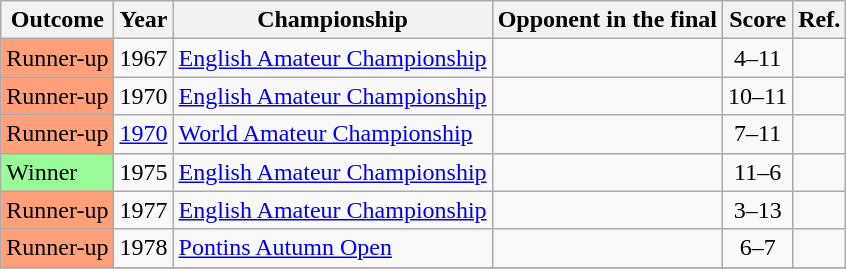<table class="wikitable">
<tr>
<th>Outcome</th>
<th>Year</th>
<th>Championship</th>
<th>Opponent in the final</th>
<th>Score</th>
<th>Ref.</th>
</tr>
<tr>
<td style="background:#ffa07a;">Runner-up</td>
<td>1967</td>
<td><a href='#'>English Amateur Championship</a></td>
<td></td>
<td align = "center">4–11</td>
<td></td>
</tr>
<tr>
<td style="background:#ffa07a;">Runner-up</td>
<td>1970</td>
<td><a href='#'>English Amateur Championship</a></td>
<td></td>
<td align = "center">10–11</td>
<td></td>
</tr>
<tr>
<td style="background:#ffa07a;">Runner-up</td>
<td align="center"><a href='#'>1970</a></td>
<td><a href='#'>World Amateur Championship</a></td>
<td></td>
<td align="center">7–11</td>
<td></td>
</tr>
<tr>
<td style="background:#98FB98">Winner</td>
<td>1975</td>
<td><a href='#'>English Amateur Championship</a></td>
<td></td>
<td align = "center">11–6</td>
<td></td>
</tr>
<tr>
<td style="background:#ffa07a;">Runner-up</td>
<td>1977</td>
<td><a href='#'>English Amateur Championship</a></td>
<td></td>
<td align = "center">3–13</td>
<td></td>
</tr>
<tr>
<td style="background:#ffa07a;">Runner-up</td>
<td>1978</td>
<td><a href='#'>Pontins Autumn Open</a></td>
<td></td>
<td align = "center">6–7</td>
<td></td>
</tr>
<tr>
</tr>
</table>
